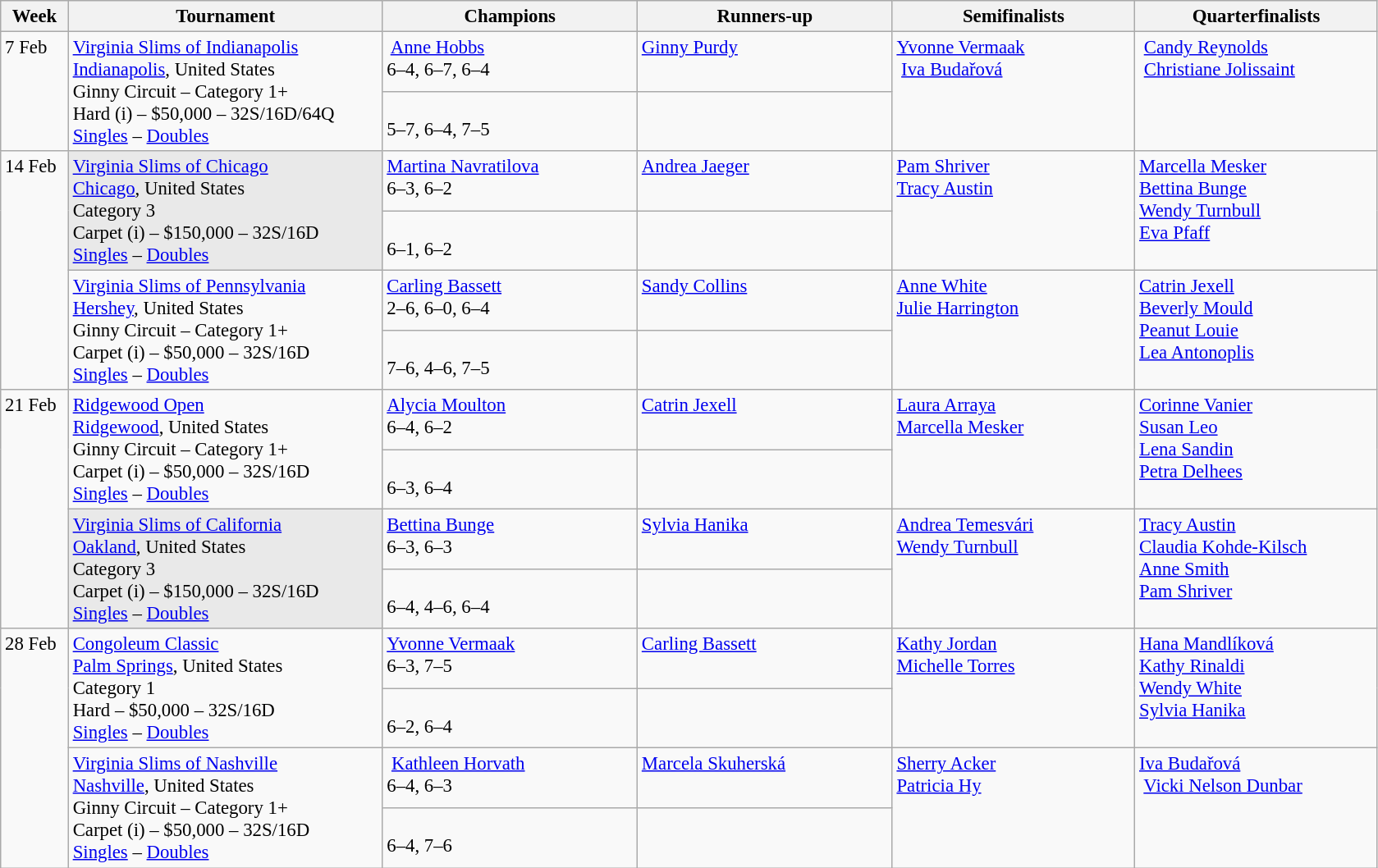<table class=wikitable style=font-size:95%>
<tr>
<th style="width:48px;">Week</th>
<th style="width:248px;">Tournament</th>
<th style="width:200px;">Champions</th>
<th style="width:200px;">Runners-up</th>
<th style="width:190px;">Semifinalists</th>
<th style="width:190px;">Quarterfinalists</th>
</tr>
<tr valign="top">
<td rowspan=2>7 Feb</td>
<td rowspan=2><a href='#'>Virginia Slims of Indianapolis</a><br> <a href='#'>Indianapolis</a>, United States<br>Ginny Circuit – Category 1+<br>Hard (i) – $50,000 – 32S/16D/64Q <br><a href='#'>Singles</a> – <a href='#'>Doubles</a></td>
<td> <a href='#'>Anne Hobbs</a><br>6–4, 6–7, 6–4</td>
<td> <a href='#'>Ginny Purdy</a></td>
<td rowspan=2> <a href='#'>Yvonne Vermaak</a><br> <a href='#'>Iva Budařová</a><br></td>
<td rowspan=2> <a href='#'>Candy Reynolds</a><br> <a href='#'>Christiane Jolissaint</a><br> <br></td>
</tr>
<tr valign="top">
<td><br> 5–7, 6–4, 7–5</td>
<td></td>
</tr>
<tr valign=top>
<td rowspan=4>14 Feb</td>
<td rowspan=2 style="background:#e9e9e9;"><a href='#'>Virginia Slims of Chicago</a><br> <a href='#'>Chicago</a>, United States<br>Category 3<br> Carpet (i) – $150,000 – 32S/16D <br><a href='#'>Singles</a> – <a href='#'>Doubles</a></td>
<td> <a href='#'>Martina Navratilova</a> <br>6–3, 6–2</td>
<td> <a href='#'>Andrea Jaeger</a></td>
<td rowspan=2> <a href='#'>Pam Shriver</a><br>  <a href='#'>Tracy Austin</a><br></td>
<td rowspan=2> <a href='#'>Marcella Mesker</a><br>  <a href='#'>Bettina Bunge</a><br>  <a href='#'>Wendy Turnbull</a> <br>  <a href='#'>Eva Pfaff</a></td>
</tr>
<tr valign=top>
<td><br>6–1, 6–2</td>
<td></td>
</tr>
<tr valign=top>
<td rowspan=2><a href='#'>Virginia Slims of Pennsylvania</a><br> <a href='#'>Hershey</a>, United States<br>Ginny Circuit – Category 1+<br> Carpet (i) – $50,000 – 32S/16D <br><a href='#'>Singles</a> – <a href='#'>Doubles</a></td>
<td> <a href='#'>Carling Bassett</a> <br>2–6, 6–0, 6–4</td>
<td> <a href='#'>Sandy Collins</a></td>
<td rowspan=2> <a href='#'>Anne White</a><br>  <a href='#'>Julie Harrington</a> <br></td>
<td rowspan=2> <a href='#'>Catrin Jexell</a><br>  <a href='#'>Beverly Mould</a><br>  <a href='#'>Peanut Louie</a> <br>  <a href='#'>Lea Antonoplis</a></td>
</tr>
<tr valign=top>
<td><br>7–6, 4–6, 7–5</td>
<td></td>
</tr>
<tr valign=top>
<td rowspan=4>21 Feb</td>
<td rowspan=2><a href='#'>Ridgewood Open</a><br> <a href='#'>Ridgewood</a>, United States<br>Ginny Circuit – Category 1+<br> Carpet (i) – $50,000 – 32S/16D <br><a href='#'>Singles</a> – <a href='#'>Doubles</a></td>
<td> <a href='#'>Alycia Moulton</a> <br>6–4, 6–2</td>
<td> <a href='#'>Catrin Jexell</a></td>
<td rowspan=2> <a href='#'>Laura Arraya</a><br>  <a href='#'>Marcella Mesker</a> <br></td>
<td rowspan=2> <a href='#'>Corinne Vanier</a><br>  <a href='#'>Susan Leo</a><br>  <a href='#'>Lena Sandin</a> <br>  <a href='#'>Petra Delhees</a></td>
</tr>
<tr valign=top>
<td><br>6–3, 6–4</td>
<td></td>
</tr>
<tr valign=top>
<td rowspan=2 style="background:#e9e9e9;"><a href='#'>Virginia Slims of California</a><br> <a href='#'>Oakland</a>, United States<br>Category 3<br> Carpet (i) – $150,000 – 32S/16D <br><a href='#'>Singles</a> – <a href='#'>Doubles</a></td>
<td> <a href='#'>Bettina Bunge</a> <br>6–3, 6–3</td>
<td> <a href='#'>Sylvia Hanika</a></td>
<td rowspan=2> <a href='#'>Andrea Temesvári</a><br>  <a href='#'>Wendy Turnbull</a> <br></td>
<td rowspan=2> <a href='#'>Tracy Austin</a><br>  <a href='#'>Claudia Kohde-Kilsch</a><br>  <a href='#'>Anne Smith</a> <br>  <a href='#'>Pam Shriver</a></td>
</tr>
<tr valign=top>
<td><br>6–4, 4–6, 6–4</td>
<td></td>
</tr>
<tr valign=top>
<td rowspan=4>28 Feb</td>
<td rowspan=2><a href='#'>Congoleum Classic</a><br> <a href='#'>Palm Springs</a>, United States<br>Category 1<br> Hard – $50,000 – 32S/16D <br><a href='#'>Singles</a> – <a href='#'>Doubles</a></td>
<td> <a href='#'>Yvonne Vermaak</a> <br>6–3, 7–5</td>
<td> <a href='#'>Carling Bassett</a></td>
<td rowspan=2> <a href='#'>Kathy Jordan</a><br>  <a href='#'>Michelle Torres</a> <br></td>
<td rowspan=2> <a href='#'>Hana Mandlíková</a><br>  <a href='#'>Kathy Rinaldi</a><br>  <a href='#'>Wendy White</a> <br>  <a href='#'>Sylvia Hanika</a></td>
</tr>
<tr valign=top>
<td><br>6–2, 6–4</td>
<td></td>
</tr>
<tr valign="top">
<td rowspan=2><a href='#'>Virginia Slims of Nashville</a><br> <a href='#'>Nashville</a>, United States<br>Ginny Circuit – Category 1+<br>Carpet (i) – $50,000 – 32S/16D <br><a href='#'>Singles</a> – <a href='#'>Doubles</a></td>
<td> <a href='#'>Kathleen Horvath</a><br>6–4, 6–3</td>
<td> <a href='#'>Marcela Skuherská</a></td>
<td rowspan=2> <a href='#'>Sherry Acker</a><br> <a href='#'>Patricia Hy</a></td>
<td rowspan=2> <a href='#'>Iva Budařová</a><br> <a href='#'>Vicki Nelson Dunbar</a><br> <br></td>
</tr>
<tr valign="top">
<td><br> 6–4, 7–6</td>
<td></td>
</tr>
</table>
